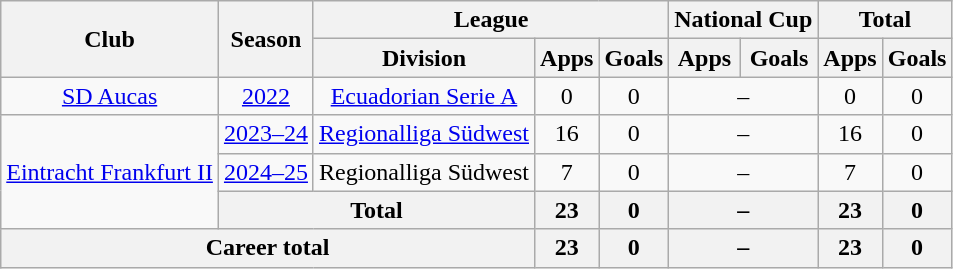<table class=wikitable style=text-align:center>
<tr>
<th rowspan="2">Club</th>
<th rowspan="2">Season</th>
<th colspan="3">League</th>
<th colspan="2">National Cup</th>
<th colspan="2">Total</th>
</tr>
<tr>
<th>Division</th>
<th>Apps</th>
<th>Goals</th>
<th>Apps</th>
<th>Goals</th>
<th>Apps</th>
<th>Goals</th>
</tr>
<tr>
<td rowspan="1"><a href='#'>SD Aucas</a></td>
<td><a href='#'>2022</a></td>
<td><a href='#'>Ecuadorian Serie A</a></td>
<td>0</td>
<td>0</td>
<td colspan="2">–</td>
<td>0</td>
<td>0</td>
</tr>
<tr>
<td rowspan="3"><a href='#'>Eintracht Frankfurt II</a></td>
<td><a href='#'>2023–24</a></td>
<td><a href='#'>Regionalliga Südwest</a></td>
<td>16</td>
<td>0</td>
<td colspan="2">–</td>
<td>16</td>
<td>0</td>
</tr>
<tr>
<td><a href='#'>2024–25</a></td>
<td>Regionalliga Südwest</td>
<td>7</td>
<td>0</td>
<td colspan="2">–</td>
<td>7</td>
<td>0</td>
</tr>
<tr>
<th colspan="2">Total</th>
<th>23</th>
<th>0</th>
<th colspan="2">–</th>
<th>23</th>
<th>0</th>
</tr>
<tr>
<th colspan="3">Career total</th>
<th>23</th>
<th>0</th>
<th colspan="2">–</th>
<th>23</th>
<th>0</th>
</tr>
</table>
